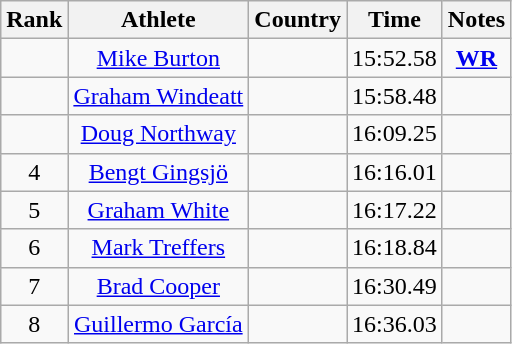<table class="wikitable sortable" style="text-align:center">
<tr>
<th>Rank</th>
<th>Athlete</th>
<th>Country</th>
<th>Time</th>
<th>Notes</th>
</tr>
<tr>
<td></td>
<td><a href='#'>Mike Burton</a></td>
<td align=left></td>
<td>15:52.58</td>
<td><strong><a href='#'>WR</a></strong></td>
</tr>
<tr>
<td></td>
<td><a href='#'>Graham Windeatt</a></td>
<td align=left></td>
<td>15:58.48</td>
<td><strong>  </strong></td>
</tr>
<tr>
<td></td>
<td><a href='#'>Doug Northway</a></td>
<td align=left></td>
<td>16:09.25</td>
<td><strong> </strong></td>
</tr>
<tr>
<td>4</td>
<td><a href='#'>Bengt Gingsjö</a></td>
<td align=left></td>
<td>16:16.01</td>
<td><strong> </strong></td>
</tr>
<tr>
<td>5</td>
<td><a href='#'>Graham White</a></td>
<td align=left></td>
<td>16:17.22</td>
<td><strong> </strong></td>
</tr>
<tr>
<td>6</td>
<td><a href='#'>Mark Treffers</a></td>
<td align=left></td>
<td>16:18.84</td>
<td><strong> </strong></td>
</tr>
<tr>
<td>7</td>
<td><a href='#'>Brad Cooper</a></td>
<td align=left></td>
<td>16:30.49</td>
<td><strong> </strong></td>
</tr>
<tr>
<td>8</td>
<td><a href='#'>Guillermo García</a></td>
<td align=left></td>
<td>16:36.03</td>
<td><strong> </strong></td>
</tr>
</table>
